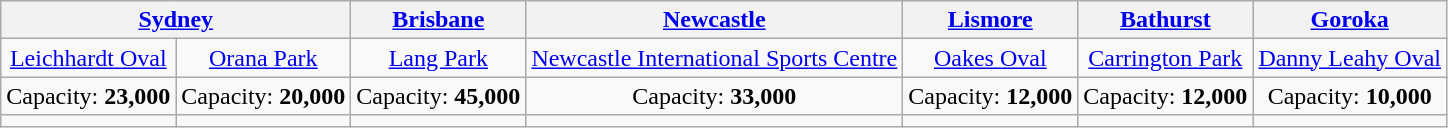<table class="wikitable" style="text-align:center">
<tr>
<th colspan=2><a href='#'>Sydney</a></th>
<th><a href='#'>Brisbane</a></th>
<th><a href='#'>Newcastle</a></th>
<th><a href='#'>Lismore</a></th>
<th><a href='#'>Bathurst</a></th>
<th><a href='#'>Goroka</a></th>
</tr>
<tr>
<td><a href='#'>Leichhardt Oval</a></td>
<td><a href='#'>Orana Park</a></td>
<td><a href='#'>Lang Park</a></td>
<td><a href='#'>Newcastle International Sports Centre</a></td>
<td><a href='#'>Oakes Oval</a></td>
<td><a href='#'>Carrington Park</a></td>
<td><a href='#'>Danny Leahy Oval</a></td>
</tr>
<tr>
<td>Capacity: <strong>23,000</strong></td>
<td>Capacity: <strong>20,000</strong></td>
<td>Capacity: <strong>45,000</strong></td>
<td>Capacity: <strong>33,000</strong></td>
<td>Capacity: <strong>12,000</strong></td>
<td>Capacity: <strong>12,000</strong></td>
<td>Capacity: <strong>10,000</strong></td>
</tr>
<tr>
<td></td>
<td></td>
<td></td>
<td></td>
<td></td>
<td></td>
<td></td>
</tr>
</table>
